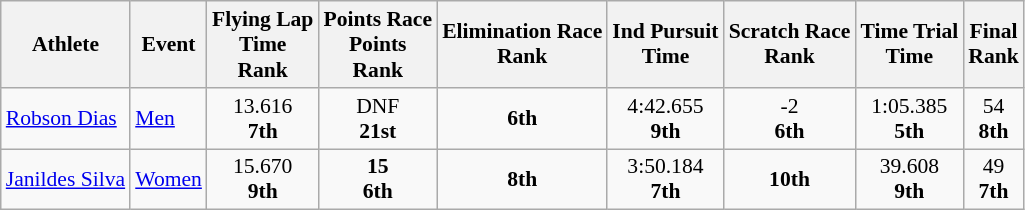<table class="wikitable" style="font-size:90%">
<tr>
<th>Athlete</th>
<th>Event</th>
<th>Flying Lap<br>Time<br>Rank</th>
<th>Points Race<br>Points<br>Rank</th>
<th>Elimination Race<br>Rank</th>
<th>Ind Pursuit<br>Time</th>
<th>Scratch Race<br>Rank</th>
<th>Time Trial<br>Time</th>
<th>Final<br>Rank</th>
</tr>
<tr>
<td><a href='#'>Robson Dias</a></td>
<td><a href='#'>Men</a></td>
<td align=center>13.616<br><strong>7th</strong></td>
<td align=center>DNF<br><strong>21st</strong></td>
<td align=center><strong>6th</strong></td>
<td align=center>4:42.655<br><strong>9th</strong></td>
<td align=center>-2<br><strong>6th</strong></td>
<td align=center>1:05.385<br><strong>5th</strong></td>
<td align=center>54<br><strong>8th</strong></td>
</tr>
<tr>
<td><a href='#'>Janildes Silva</a></td>
<td><a href='#'>Women</a></td>
<td align=center>15.670<br><strong>9th</strong></td>
<td align=center><strong>15</strong><br><strong>6th</strong></td>
<td align=center><strong>8th</strong></td>
<td align=center>3:50.184<br><strong>7th</strong></td>
<td align=center><strong>10th</strong></td>
<td align=center>39.608<br><strong>9th</strong></td>
<td align=center>49<br><strong>7th</strong></td>
</tr>
</table>
